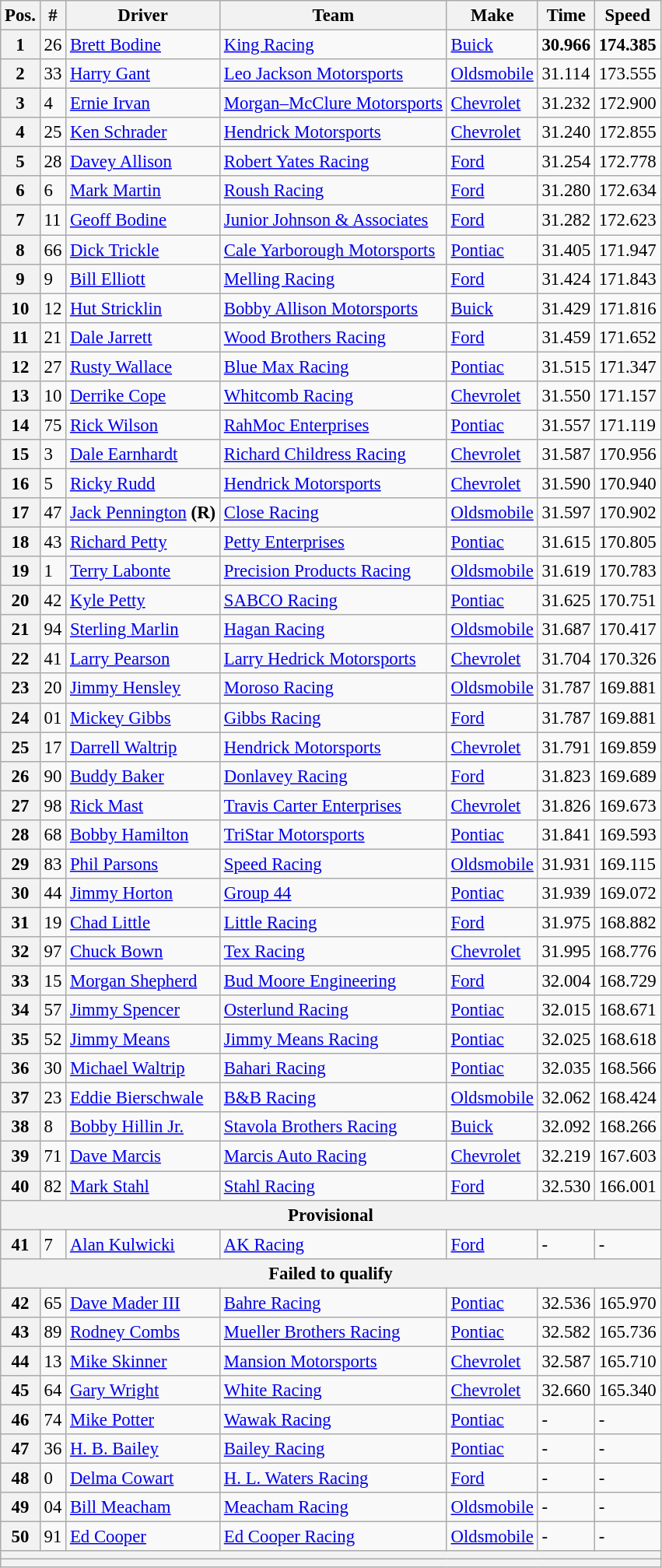<table class="wikitable" style="font-size:95%">
<tr>
<th>Pos.</th>
<th>#</th>
<th>Driver</th>
<th>Team</th>
<th>Make</th>
<th>Time</th>
<th>Speed</th>
</tr>
<tr>
<th>1</th>
<td>26</td>
<td><a href='#'>Brett Bodine</a></td>
<td><a href='#'>King Racing</a></td>
<td><a href='#'>Buick</a></td>
<td><strong>30.966</strong></td>
<td><strong>174.385</strong></td>
</tr>
<tr>
<th>2</th>
<td>33</td>
<td><a href='#'>Harry Gant</a></td>
<td><a href='#'>Leo Jackson Motorsports</a></td>
<td><a href='#'>Oldsmobile</a></td>
<td>31.114</td>
<td>173.555</td>
</tr>
<tr>
<th>3</th>
<td>4</td>
<td><a href='#'>Ernie Irvan</a></td>
<td><a href='#'>Morgan–McClure Motorsports</a></td>
<td><a href='#'>Chevrolet</a></td>
<td>31.232</td>
<td>172.900</td>
</tr>
<tr>
<th>4</th>
<td>25</td>
<td><a href='#'>Ken Schrader</a></td>
<td><a href='#'>Hendrick Motorsports</a></td>
<td><a href='#'>Chevrolet</a></td>
<td>31.240</td>
<td>172.855</td>
</tr>
<tr>
<th>5</th>
<td>28</td>
<td><a href='#'>Davey Allison</a></td>
<td><a href='#'>Robert Yates Racing</a></td>
<td><a href='#'>Ford</a></td>
<td>31.254</td>
<td>172.778</td>
</tr>
<tr>
<th>6</th>
<td>6</td>
<td><a href='#'>Mark Martin</a></td>
<td><a href='#'>Roush Racing</a></td>
<td><a href='#'>Ford</a></td>
<td>31.280</td>
<td>172.634</td>
</tr>
<tr>
<th>7</th>
<td>11</td>
<td><a href='#'>Geoff Bodine</a></td>
<td><a href='#'>Junior Johnson & Associates</a></td>
<td><a href='#'>Ford</a></td>
<td>31.282</td>
<td>172.623</td>
</tr>
<tr>
<th>8</th>
<td>66</td>
<td><a href='#'>Dick Trickle</a></td>
<td><a href='#'>Cale Yarborough Motorsports</a></td>
<td><a href='#'>Pontiac</a></td>
<td>31.405</td>
<td>171.947</td>
</tr>
<tr>
<th>9</th>
<td>9</td>
<td><a href='#'>Bill Elliott</a></td>
<td><a href='#'>Melling Racing</a></td>
<td><a href='#'>Ford</a></td>
<td>31.424</td>
<td>171.843</td>
</tr>
<tr>
<th>10</th>
<td>12</td>
<td><a href='#'>Hut Stricklin</a></td>
<td><a href='#'>Bobby Allison Motorsports</a></td>
<td><a href='#'>Buick</a></td>
<td>31.429</td>
<td>171.816</td>
</tr>
<tr>
<th>11</th>
<td>21</td>
<td><a href='#'>Dale Jarrett</a></td>
<td><a href='#'>Wood Brothers Racing</a></td>
<td><a href='#'>Ford</a></td>
<td>31.459</td>
<td>171.652</td>
</tr>
<tr>
<th>12</th>
<td>27</td>
<td><a href='#'>Rusty Wallace</a></td>
<td><a href='#'>Blue Max Racing</a></td>
<td><a href='#'>Pontiac</a></td>
<td>31.515</td>
<td>171.347</td>
</tr>
<tr>
<th>13</th>
<td>10</td>
<td><a href='#'>Derrike Cope</a></td>
<td><a href='#'>Whitcomb Racing</a></td>
<td><a href='#'>Chevrolet</a></td>
<td>31.550</td>
<td>171.157</td>
</tr>
<tr>
<th>14</th>
<td>75</td>
<td><a href='#'>Rick Wilson</a></td>
<td><a href='#'>RahMoc Enterprises</a></td>
<td><a href='#'>Pontiac</a></td>
<td>31.557</td>
<td>171.119</td>
</tr>
<tr>
<th>15</th>
<td>3</td>
<td><a href='#'>Dale Earnhardt</a></td>
<td><a href='#'>Richard Childress Racing</a></td>
<td><a href='#'>Chevrolet</a></td>
<td>31.587</td>
<td>170.956</td>
</tr>
<tr>
<th>16</th>
<td>5</td>
<td><a href='#'>Ricky Rudd</a></td>
<td><a href='#'>Hendrick Motorsports</a></td>
<td><a href='#'>Chevrolet</a></td>
<td>31.590</td>
<td>170.940</td>
</tr>
<tr>
<th>17</th>
<td>47</td>
<td><a href='#'>Jack Pennington</a> <strong>(R)</strong></td>
<td><a href='#'>Close Racing</a></td>
<td><a href='#'>Oldsmobile</a></td>
<td>31.597</td>
<td>170.902</td>
</tr>
<tr>
<th>18</th>
<td>43</td>
<td><a href='#'>Richard Petty</a></td>
<td><a href='#'>Petty Enterprises</a></td>
<td><a href='#'>Pontiac</a></td>
<td>31.615</td>
<td>170.805</td>
</tr>
<tr>
<th>19</th>
<td>1</td>
<td><a href='#'>Terry Labonte</a></td>
<td><a href='#'>Precision Products Racing</a></td>
<td><a href='#'>Oldsmobile</a></td>
<td>31.619</td>
<td>170.783</td>
</tr>
<tr>
<th>20</th>
<td>42</td>
<td><a href='#'>Kyle Petty</a></td>
<td><a href='#'>SABCO Racing</a></td>
<td><a href='#'>Pontiac</a></td>
<td>31.625</td>
<td>170.751</td>
</tr>
<tr>
<th>21</th>
<td>94</td>
<td><a href='#'>Sterling Marlin</a></td>
<td><a href='#'>Hagan Racing</a></td>
<td><a href='#'>Oldsmobile</a></td>
<td>31.687</td>
<td>170.417</td>
</tr>
<tr>
<th>22</th>
<td>41</td>
<td><a href='#'>Larry Pearson</a></td>
<td><a href='#'>Larry Hedrick Motorsports</a></td>
<td><a href='#'>Chevrolet</a></td>
<td>31.704</td>
<td>170.326</td>
</tr>
<tr>
<th>23</th>
<td>20</td>
<td><a href='#'>Jimmy Hensley</a></td>
<td><a href='#'>Moroso Racing</a></td>
<td><a href='#'>Oldsmobile</a></td>
<td>31.787</td>
<td>169.881</td>
</tr>
<tr>
<th>24</th>
<td>01</td>
<td><a href='#'>Mickey Gibbs</a></td>
<td><a href='#'>Gibbs Racing</a></td>
<td><a href='#'>Ford</a></td>
<td>31.787</td>
<td>169.881</td>
</tr>
<tr>
<th>25</th>
<td>17</td>
<td><a href='#'>Darrell Waltrip</a></td>
<td><a href='#'>Hendrick Motorsports</a></td>
<td><a href='#'>Chevrolet</a></td>
<td>31.791</td>
<td>169.859</td>
</tr>
<tr>
<th>26</th>
<td>90</td>
<td><a href='#'>Buddy Baker</a></td>
<td><a href='#'>Donlavey Racing</a></td>
<td><a href='#'>Ford</a></td>
<td>31.823</td>
<td>169.689</td>
</tr>
<tr>
<th>27</th>
<td>98</td>
<td><a href='#'>Rick Mast</a></td>
<td><a href='#'>Travis Carter Enterprises</a></td>
<td><a href='#'>Chevrolet</a></td>
<td>31.826</td>
<td>169.673</td>
</tr>
<tr>
<th>28</th>
<td>68</td>
<td><a href='#'>Bobby Hamilton</a></td>
<td><a href='#'>TriStar Motorsports</a></td>
<td><a href='#'>Pontiac</a></td>
<td>31.841</td>
<td>169.593</td>
</tr>
<tr>
<th>29</th>
<td>83</td>
<td><a href='#'>Phil Parsons</a></td>
<td><a href='#'>Speed Racing</a></td>
<td><a href='#'>Oldsmobile</a></td>
<td>31.931</td>
<td>169.115</td>
</tr>
<tr>
<th>30</th>
<td>44</td>
<td><a href='#'>Jimmy Horton</a></td>
<td><a href='#'>Group 44</a></td>
<td><a href='#'>Pontiac</a></td>
<td>31.939</td>
<td>169.072</td>
</tr>
<tr>
<th>31</th>
<td>19</td>
<td><a href='#'>Chad Little</a></td>
<td><a href='#'>Little Racing</a></td>
<td><a href='#'>Ford</a></td>
<td>31.975</td>
<td>168.882</td>
</tr>
<tr>
<th>32</th>
<td>97</td>
<td><a href='#'>Chuck Bown</a></td>
<td><a href='#'>Tex Racing</a></td>
<td><a href='#'>Chevrolet</a></td>
<td>31.995</td>
<td>168.776</td>
</tr>
<tr>
<th>33</th>
<td>15</td>
<td><a href='#'>Morgan Shepherd</a></td>
<td><a href='#'>Bud Moore Engineering</a></td>
<td><a href='#'>Ford</a></td>
<td>32.004</td>
<td>168.729</td>
</tr>
<tr>
<th>34</th>
<td>57</td>
<td><a href='#'>Jimmy Spencer</a></td>
<td><a href='#'>Osterlund Racing</a></td>
<td><a href='#'>Pontiac</a></td>
<td>32.015</td>
<td>168.671</td>
</tr>
<tr>
<th>35</th>
<td>52</td>
<td><a href='#'>Jimmy Means</a></td>
<td><a href='#'>Jimmy Means Racing</a></td>
<td><a href='#'>Pontiac</a></td>
<td>32.025</td>
<td>168.618</td>
</tr>
<tr>
<th>36</th>
<td>30</td>
<td><a href='#'>Michael Waltrip</a></td>
<td><a href='#'>Bahari Racing</a></td>
<td><a href='#'>Pontiac</a></td>
<td>32.035</td>
<td>168.566</td>
</tr>
<tr>
<th>37</th>
<td>23</td>
<td><a href='#'>Eddie Bierschwale</a></td>
<td><a href='#'>B&B Racing</a></td>
<td><a href='#'>Oldsmobile</a></td>
<td>32.062</td>
<td>168.424</td>
</tr>
<tr>
<th>38</th>
<td>8</td>
<td><a href='#'>Bobby Hillin Jr.</a></td>
<td><a href='#'>Stavola Brothers Racing</a></td>
<td><a href='#'>Buick</a></td>
<td>32.092</td>
<td>168.266</td>
</tr>
<tr>
<th>39</th>
<td>71</td>
<td><a href='#'>Dave Marcis</a></td>
<td><a href='#'>Marcis Auto Racing</a></td>
<td><a href='#'>Chevrolet</a></td>
<td>32.219</td>
<td>167.603</td>
</tr>
<tr>
<th>40</th>
<td>82</td>
<td><a href='#'>Mark Stahl</a></td>
<td><a href='#'>Stahl Racing</a></td>
<td><a href='#'>Ford</a></td>
<td>32.530</td>
<td>166.001</td>
</tr>
<tr>
<th colspan="7">Provisional</th>
</tr>
<tr>
<th>41</th>
<td>7</td>
<td><a href='#'>Alan Kulwicki</a></td>
<td><a href='#'>AK Racing</a></td>
<td><a href='#'>Ford</a></td>
<td>-</td>
<td>-</td>
</tr>
<tr>
<th colspan="7">Failed to qualify</th>
</tr>
<tr>
<th>42</th>
<td>65</td>
<td><a href='#'>Dave Mader III</a></td>
<td><a href='#'>Bahre Racing</a></td>
<td><a href='#'>Pontiac</a></td>
<td>32.536</td>
<td>165.970</td>
</tr>
<tr>
<th>43</th>
<td>89</td>
<td><a href='#'>Rodney Combs</a></td>
<td><a href='#'>Mueller Brothers Racing</a></td>
<td><a href='#'>Pontiac</a></td>
<td>32.582</td>
<td>165.736</td>
</tr>
<tr>
<th>44</th>
<td>13</td>
<td><a href='#'>Mike Skinner</a></td>
<td><a href='#'>Mansion Motorsports</a></td>
<td><a href='#'>Chevrolet</a></td>
<td>32.587</td>
<td>165.710</td>
</tr>
<tr>
<th>45</th>
<td>64</td>
<td><a href='#'>Gary Wright</a></td>
<td><a href='#'>White Racing</a></td>
<td><a href='#'>Chevrolet</a></td>
<td>32.660</td>
<td>165.340</td>
</tr>
<tr>
<th>46</th>
<td>74</td>
<td><a href='#'>Mike Potter</a></td>
<td><a href='#'>Wawak Racing</a></td>
<td><a href='#'>Pontiac</a></td>
<td>-</td>
<td>-</td>
</tr>
<tr>
<th>47</th>
<td>36</td>
<td><a href='#'>H. B. Bailey</a></td>
<td><a href='#'>Bailey Racing</a></td>
<td><a href='#'>Pontiac</a></td>
<td>-</td>
<td>-</td>
</tr>
<tr>
<th>48</th>
<td>0</td>
<td><a href='#'>Delma Cowart</a></td>
<td><a href='#'>H. L. Waters Racing</a></td>
<td><a href='#'>Ford</a></td>
<td>-</td>
<td>-</td>
</tr>
<tr>
<th>49</th>
<td>04</td>
<td><a href='#'>Bill Meacham</a></td>
<td><a href='#'>Meacham Racing</a></td>
<td><a href='#'>Oldsmobile</a></td>
<td>-</td>
<td>-</td>
</tr>
<tr>
<th>50</th>
<td>91</td>
<td><a href='#'>Ed Cooper</a></td>
<td><a href='#'>Ed Cooper Racing</a></td>
<td><a href='#'>Oldsmobile</a></td>
<td>-</td>
<td>-</td>
</tr>
<tr>
<th colspan="7"></th>
</tr>
<tr>
<th colspan="7"></th>
</tr>
</table>
